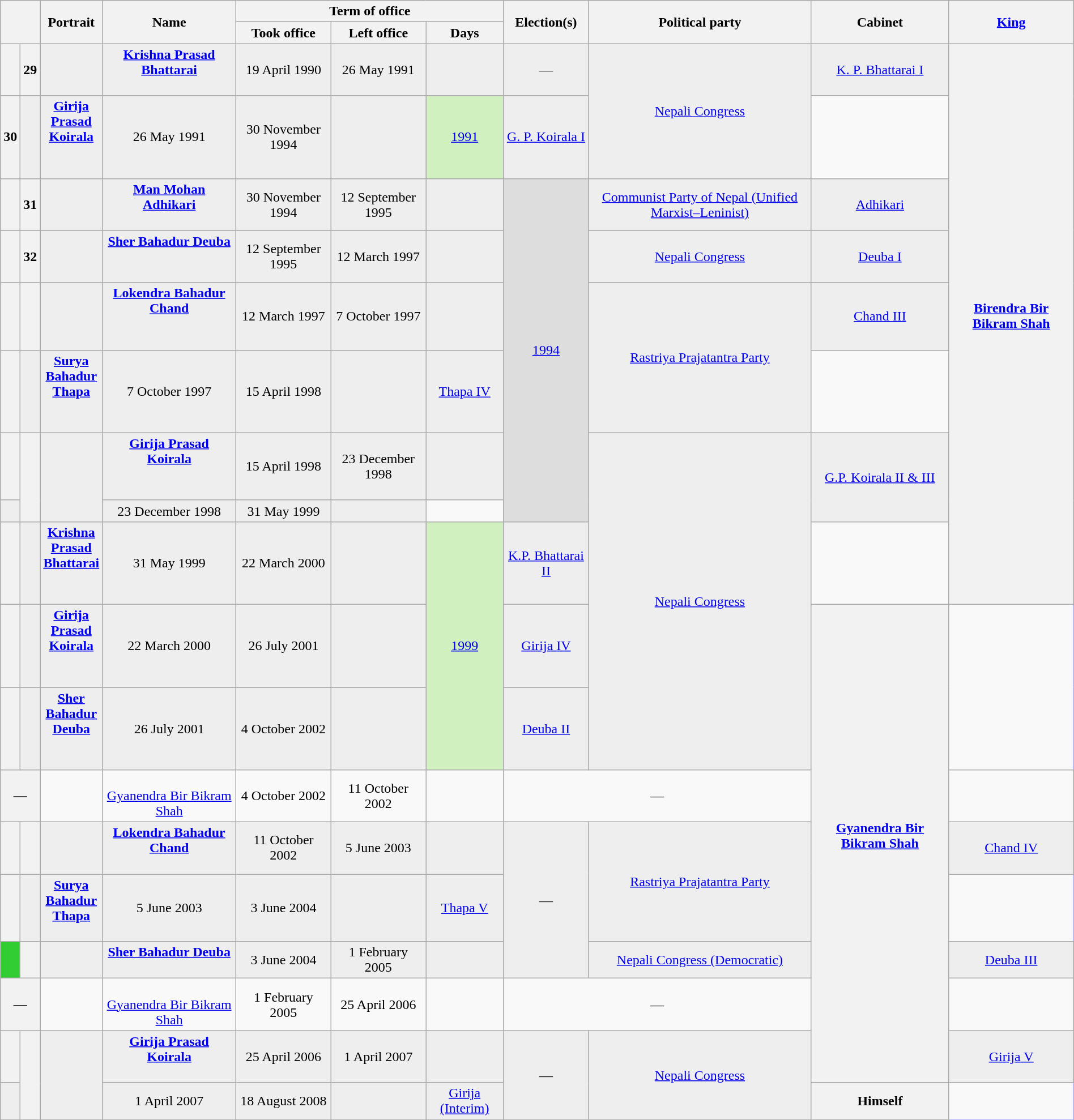<table class="wikitable" style="text-align:center; border:1px #aaf solid; width:100%;">
<tr>
<th rowspan="2" colspan="2"></th>
<th rowspan="2" style="width:60px;">Portrait</th>
<th rowspan="2" style="width:150px;">Name<br></th>
<th colspan="3">Term of office</th>
<th rowspan="2">Election(s)</th>
<th rowspan="2">Political party</th>
<th rowspan="2">Cabinet</th>
<th rowspan="2"><a href='#'>King</a><br></th>
</tr>
<tr>
<th>Took office</th>
<th>Left office</th>
<th>Days</th>
</tr>
<tr style="background:#EEEEEE">
<th></th>
<th>29</th>
<td></td>
<td><strong><a href='#'>Krishna Prasad Bhattarai</a></strong><br><br></td>
<td>19 April 1990</td>
<td>26 May 1991</td>
<td></td>
<td>—</td>
<td rowspan="2"><a href='#'>Nepali Congress</a></td>
<td><a href='#'>K. P.  Bhattarai I</a></td>
<th rowspan="10" style="font-weight:normal"><strong><a href='#'>Birendra Bir Bikram Shah</a></strong><br><br></th>
</tr>
<tr style="background:#EEEEEE">
<th>30</th>
<td></td>
<td><strong><a href='#'>Girija Prasad Koirala</a></strong><br><br><br></td>
<td>26 May 1991</td>
<td>30 November 1994</td>
<td></td>
<td bgcolor="#d0f0c0"><a href='#'>1991</a></td>
<td><a href='#'>G. P. Koirala I</a></td>
</tr>
<tr style="background:#EEEEEE">
<th></th>
<th>31</th>
<td></td>
<td><strong><a href='#'>Man Mohan Adhikari</a></strong><br><br></td>
<td>30 November 1994</td>
<td>12 September 1995</td>
<td></td>
<td rowspan="6" bgcolor="dddddd"><a href='#'>1994</a></td>
<td><a href='#'>Communist Party of Nepal (Unified Marxist–Leninist)</a></td>
<td><a href='#'>Adhikari</a></td>
</tr>
<tr style="background:#EEEEEE">
<th></th>
<th>32</th>
<td></td>
<td><strong><a href='#'>Sher Bahadur Deuba</a></strong><br><br><br></td>
<td>12 September 1995</td>
<td>12 March 1997</td>
<td></td>
<td><a href='#'>Nepali Congress</a></td>
<td><a href='#'>Deuba I</a></td>
</tr>
<tr style="background:#EEEEEE">
<th></th>
<th></th>
<td></td>
<td><strong><a href='#'>Lokendra Bahadur Chand</a></strong><br><br><br></td>
<td>12 March 1997</td>
<td>7 October 1997</td>
<td></td>
<td rowspan="2"><a href='#'>Rastriya Prajatantra Party</a></td>
<td><a href='#'>Chand III</a></td>
</tr>
<tr style="background:#EEEEEE">
<th></th>
<td></td>
<td><strong><a href='#'>Surya Bahadur Thapa</a></strong><br><br><br></td>
<td>7 October 1997</td>
<td>15 April 1998</td>
<td></td>
<td><a href='#'>Thapa IV</a></td>
</tr>
<tr style="background:#EEEEEE">
<th></th>
<th rowspan="2"></th>
<td rowspan="2"></td>
<td><strong><a href='#'>Girija Prasad Koirala</a></strong><br><br><br></td>
<td>15 April 1998</td>
<td>23 December 1998</td>
<td></td>
<td rowspan="6"><a href='#'>Nepali Congress</a></td>
<td rowspan="2"><a href='#'>G.P. Koirala II & III</a></td>
</tr>
<tr style="background:#EEEEEE">
<td></td>
<td>23 December 1998</td>
<td>31 May 1999</td>
<td></td>
</tr>
<tr style="background:#EEEEEE">
<th></th>
<td></td>
<td><strong><a href='#'>Krishna Prasad Bhattarai</a></strong><br><br><br></td>
<td>31 May 1999</td>
<td>22 March 2000</td>
<td></td>
<td rowspan="4" bgcolor="#d0f0c0"><a href='#'>1999</a></td>
<td><a href='#'>K.P. Bhattarai II</a></td>
</tr>
<tr style="background:#EEEEEE">
<th rowspan="2"></th>
<td rowspan="2"></td>
<td rowspan="2"><strong><a href='#'>Girija Prasad Koirala</a></strong><br><br><br></td>
<td rowspan="2">22 March 2000</td>
<td rowspan="2">26 July 2001</td>
<td rowspan="2"></td>
<td rowspan="2"><a href='#'>Girija IV</a></td>
</tr>
<tr>
<th rowspan="9" style="font-weight:normal"><strong><a href='#'>Gyanendra Bir Bikram Shah</a></strong><br><br></th>
</tr>
<tr style="background:#EEEEEE">
<th></th>
<td></td>
<td><strong><a href='#'>Sher Bahadur Deuba</a></strong><br><br><br></td>
<td>26 July 2001</td>
<td>4 October 2002</td>
<td></td>
<td><a href='#'>Deuba II</a></td>
</tr>
<tr>
<th colspan="2" style="background:;">—</th>
<td></td>
<td><br><a href='#'>Gyanendra Bir Bikram Shah</a><br></td>
<td>4 October 2002</td>
<td>11 October 2002</td>
<td></td>
<td colspan="2">—</td>
<td></td>
</tr>
<tr style="background:#EEEEEE">
<th></th>
<th></th>
<td></td>
<td><strong><a href='#'>Lokendra Bahadur Chand</a></strong><br><br></td>
<td>11 October 2002</td>
<td>5 June 2003</td>
<td></td>
<td rowspan="3">—</td>
<td rowspan="2"><a href='#'>Rastriya Prajatantra Party</a></td>
<td><a href='#'>Chand IV</a></td>
</tr>
<tr style="background:#EEEEEE">
<th></th>
<td></td>
<td><strong><a href='#'>Surya Bahadur Thapa</a></strong><br><br></td>
<td>5 June 2003</td>
<td>3 June 2004</td>
<td></td>
<td><a href='#'>Thapa V</a></td>
</tr>
<tr style="background:#EEEEEE">
<th style="background:#32CD32;"></th>
<th></th>
<td></td>
<td><strong><a href='#'>Sher Bahadur Deuba</a></strong><br><br></td>
<td>3 June 2004</td>
<td>1 February 2005<br></td>
<td></td>
<td><a href='#'>Nepali Congress (Democratic)</a></td>
<td><a href='#'>Deuba III</a></td>
</tr>
<tr>
<th colspan="2" style="background:;">—</th>
<td></td>
<td><br><a href='#'>Gyanendra Bir Bikram Shah</a><br></td>
<td>1 February 2005</td>
<td>25 April 2006</td>
<td></td>
<td colspan="2">—</td>
<td></td>
</tr>
<tr style="background:#EEEEEE">
<th></th>
<th rowspan="3"></th>
<td rowspan="3"></td>
<td><strong><a href='#'>Girija Prasad Koirala</a></strong><br><br></td>
<td>25 April 2006</td>
<td>1 April 2007</td>
<td></td>
<td rowspan="3">—</td>
<td rowspan="3"><a href='#'>Nepali Congress</a></td>
<td><a href='#'>Girija V</a></td>
</tr>
<tr style="background:#EEEEEE">
<td rowspan="2"></td>
<td rowspan="2">1 April 2007</td>
<td rowspan="2">18 August 2008</td>
<td rowspan="2"></td>
<td rowspan="2"><a href='#'>Girija (Interim)</a></td>
</tr>
<tr style="background:#EEEEEE">
<th style="font-weight:normal"><strong>Himself</strong><br></th>
</tr>
</table>
